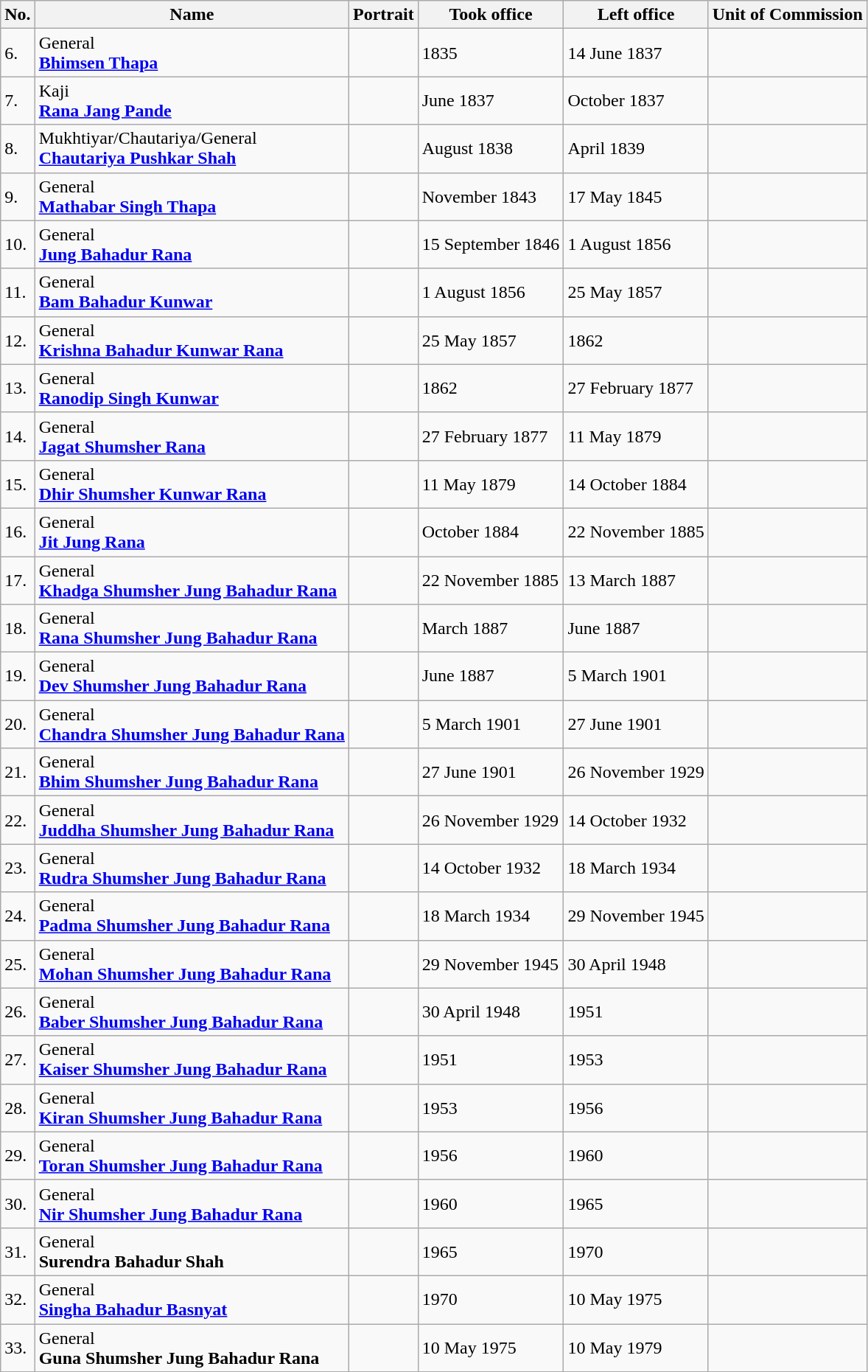<table class="wikitable">
<tr>
<th>No.</th>
<th>Name</th>
<th>Portrait</th>
<th>Took office</th>
<th>Left office</th>
<th>Unit of Commission</th>
</tr>
<tr>
<td>6.</td>
<td>General<br><strong><a href='#'>Bhimsen Thapa</a></strong><br></td>
<td></td>
<td>1835</td>
<td>14 June 1837</td>
<td></td>
</tr>
<tr>
<td>7.</td>
<td>Kaji<br><strong><a href='#'>Rana Jang Pande</a></strong><br></td>
<td></td>
<td>June 1837</td>
<td>October 1837</td>
<td></td>
</tr>
<tr>
<td>8.</td>
<td>Mukhtiyar/Chautariya/General<br><strong><a href='#'>Chautariya Pushkar Shah</a></strong><br></td>
<td></td>
<td>August 1838</td>
<td>April 1839</td>
<td></td>
</tr>
<tr>
<td>9.</td>
<td>General<br><strong><a href='#'>Mathabar Singh Thapa</a></strong><br></td>
<td></td>
<td>November 1843</td>
<td>17 May 1845</td>
<td></td>
</tr>
<tr>
<td>10.</td>
<td>General<br><strong><a href='#'>Jung Bahadur Rana</a></strong><br></td>
<td></td>
<td>15 September 1846</td>
<td>1 August 1856</td>
<td></td>
</tr>
<tr>
<td>11.</td>
<td>General<br><strong><a href='#'>Bam Bahadur Kunwar</a></strong><br></td>
<td></td>
<td>1 August 1856</td>
<td>25 May 1857</td>
<td></td>
</tr>
<tr>
<td>12.</td>
<td>General<br><strong><a href='#'>Krishna Bahadur Kunwar Rana</a></strong><br></td>
<td></td>
<td>25 May 1857</td>
<td>1862</td>
<td></td>
</tr>
<tr>
<td>13.</td>
<td>General<br><strong><a href='#'>Ranodip Singh Kunwar</a></strong><br></td>
<td></td>
<td>1862</td>
<td>27 February 1877</td>
<td></td>
</tr>
<tr>
<td>14.</td>
<td>General<br><strong><a href='#'>Jagat Shumsher Rana</a></strong><br></td>
<td></td>
<td>27 February 1877</td>
<td>11 May 1879</td>
<td></td>
</tr>
<tr>
<td>15.</td>
<td>General<br><strong><a href='#'>Dhir Shumsher Kunwar Rana</a></strong><br></td>
<td></td>
<td>11 May 1879</td>
<td>14 October 1884</td>
<td></td>
</tr>
<tr>
<td>16.</td>
<td>General<br><strong><a href='#'>Jit Jung Rana</a></strong><br></td>
<td></td>
<td>October 1884</td>
<td>22 November 1885</td>
<td></td>
</tr>
<tr>
<td>17.</td>
<td>General<br><strong><a href='#'>Khadga Shumsher Jung Bahadur Rana</a></strong><br></td>
<td></td>
<td>22 November 1885</td>
<td>13 March 1887</td>
<td></td>
</tr>
<tr>
<td>18.</td>
<td>General<br><strong><a href='#'>Rana Shumsher Jung Bahadur Rana</a></strong><br></td>
<td></td>
<td>March 1887</td>
<td>June 1887</td>
<td></td>
</tr>
<tr>
<td>19.</td>
<td>General<br><strong><a href='#'>Dev Shumsher Jung Bahadur Rana</a></strong><br></td>
<td></td>
<td>June 1887</td>
<td>5 March 1901</td>
<td></td>
</tr>
<tr>
<td>20.</td>
<td>General<br><strong><a href='#'>Chandra Shumsher Jung Bahadur Rana</a></strong><br></td>
<td></td>
<td>5 March 1901</td>
<td>27 June 1901</td>
<td></td>
</tr>
<tr>
<td>21.</td>
<td>General<br><strong><a href='#'>Bhim Shumsher Jung Bahadur Rana</a></strong><br></td>
<td></td>
<td>27 June 1901</td>
<td>26 November 1929</td>
<td></td>
</tr>
<tr>
<td>22.</td>
<td>General<br><strong><a href='#'>Juddha Shumsher Jung Bahadur Rana</a></strong><br></td>
<td></td>
<td>26 November 1929</td>
<td>14 October 1932</td>
<td></td>
</tr>
<tr>
<td>23.</td>
<td>General<br><strong><a href='#'>Rudra Shumsher Jung Bahadur Rana</a></strong><br></td>
<td></td>
<td>14 October 1932</td>
<td>18 March 1934</td>
<td></td>
</tr>
<tr>
<td>24.</td>
<td>General<br><strong><a href='#'>Padma Shumsher Jung Bahadur Rana</a></strong><br></td>
<td></td>
<td>18 March 1934</td>
<td>29 November 1945</td>
<td></td>
</tr>
<tr>
<td>25.</td>
<td>General<br><strong><a href='#'>Mohan Shumsher Jung Bahadur Rana</a></strong><br></td>
<td></td>
<td>29 November 1945</td>
<td>30 April 1948</td>
<td></td>
</tr>
<tr>
<td>26.</td>
<td>General<br><strong><a href='#'>Baber Shumsher Jung Bahadur Rana</a></strong><br></td>
<td></td>
<td>30 April 1948</td>
<td>1951</td>
<td></td>
</tr>
<tr>
<td>27.</td>
<td>General<br><strong><a href='#'>Kaiser Shumsher Jung Bahadur Rana</a></strong><br></td>
<td></td>
<td>1951</td>
<td>1953</td>
<td></td>
</tr>
<tr>
<td>28.</td>
<td>General<br><strong><a href='#'>Kiran Shumsher Jung Bahadur Rana</a></strong><br></td>
<td></td>
<td>1953</td>
<td>1956</td>
<td></td>
</tr>
<tr>
<td>29.</td>
<td>General<br><strong><a href='#'>Toran Shumsher Jung Bahadur Rana</a></strong><br></td>
<td></td>
<td>1956</td>
<td>1960</td>
<td></td>
</tr>
<tr>
<td>30.</td>
<td>General<br><strong><a href='#'>Nir Shumsher Jung Bahadur Rana</a></strong><br></td>
<td></td>
<td>1960</td>
<td>1965</td>
<td></td>
</tr>
<tr>
<td>31.</td>
<td>General<br><strong>Surendra Bahadur Shah</strong><br></td>
<td></td>
<td>1965</td>
<td>1970</td>
<td></td>
</tr>
<tr>
<td>32.</td>
<td>General<br><strong><a href='#'>Singha Bahadur Basnyat</a></strong><br></td>
<td></td>
<td>1970</td>
<td>10 May 1975</td>
<td></td>
</tr>
<tr>
<td>33.</td>
<td>General<br><strong>Guna Shumsher Jung Bahadur Rana</strong><br></td>
<td></td>
<td>10 May 1975</td>
<td>10 May 1979</td>
<td></td>
</tr>
</table>
